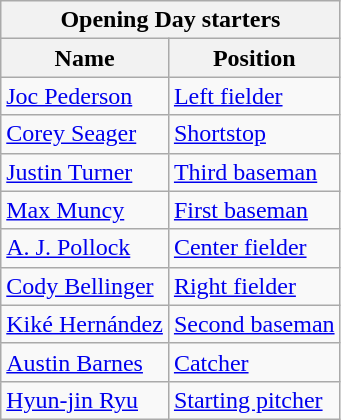<table class="wikitable" style="text-align:left">
<tr>
<th colspan="2">Opening Day starters</th>
</tr>
<tr>
<th>Name</th>
<th>Position</th>
</tr>
<tr>
<td><a href='#'>Joc Pederson</a></td>
<td><a href='#'>Left fielder</a></td>
</tr>
<tr>
<td><a href='#'>Corey Seager</a></td>
<td><a href='#'>Shortstop</a></td>
</tr>
<tr>
<td><a href='#'>Justin Turner</a></td>
<td><a href='#'>Third baseman</a></td>
</tr>
<tr>
<td><a href='#'>Max Muncy</a></td>
<td><a href='#'>First baseman</a></td>
</tr>
<tr>
<td><a href='#'>A. J. Pollock</a></td>
<td><a href='#'>Center fielder</a></td>
</tr>
<tr>
<td><a href='#'>Cody Bellinger</a></td>
<td><a href='#'>Right fielder</a></td>
</tr>
<tr>
<td><a href='#'>Kiké Hernández</a></td>
<td><a href='#'>Second baseman</a></td>
</tr>
<tr>
<td><a href='#'>Austin Barnes</a></td>
<td><a href='#'>Catcher</a></td>
</tr>
<tr>
<td><a href='#'>Hyun-jin Ryu</a></td>
<td><a href='#'>Starting pitcher</a></td>
</tr>
</table>
